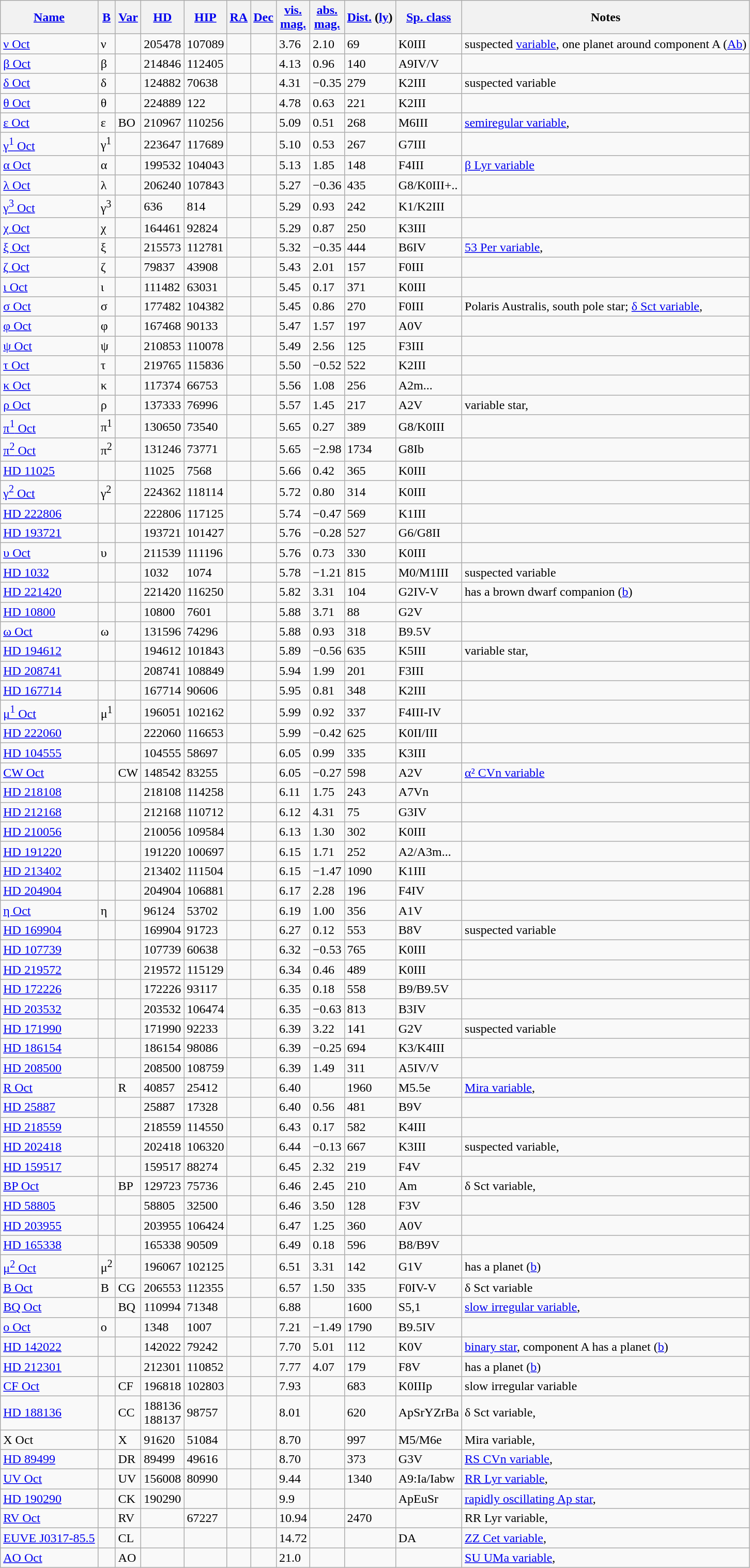<table class="wikitable sortable sticky-header">
<tr>
<th><a href='#'>Name</a></th>
<th><a href='#'>B</a></th>
<th><a href='#'>Var</a></th>
<th><a href='#'>HD</a></th>
<th><a href='#'>HIP</a></th>
<th><a href='#'>RA</a></th>
<th><a href='#'>Dec</a></th>
<th><a href='#'>vis.<br>mag.</a></th>
<th><a href='#'>abs.<br>mag.</a></th>
<th><a href='#'>Dist.</a> (<a href='#'>ly</a>)</th>
<th><a href='#'>Sp. class</a></th>
<th>Notes</th>
</tr>
<tr>
<td><a href='#'>ν Oct</a></td>
<td>ν</td>
<td></td>
<td>205478</td>
<td>107089</td>
<td></td>
<td></td>
<td>3.76</td>
<td>2.10</td>
<td>69</td>
<td>K0III</td>
<td>suspected <a href='#'>variable</a>, one planet around component A (<a href='#'>Ab</a>)</td>
</tr>
<tr>
<td><a href='#'>β Oct</a></td>
<td>β</td>
<td></td>
<td>214846</td>
<td>112405</td>
<td></td>
<td></td>
<td>4.13</td>
<td>0.96</td>
<td>140</td>
<td>A9IV/V</td>
<td></td>
</tr>
<tr>
<td><a href='#'>δ Oct</a></td>
<td>δ</td>
<td></td>
<td>124882</td>
<td>70638</td>
<td></td>
<td></td>
<td>4.31</td>
<td>−0.35</td>
<td>279</td>
<td>K2III</td>
<td>suspected variable</td>
</tr>
<tr>
<td><a href='#'>θ Oct</a></td>
<td>θ</td>
<td></td>
<td>224889</td>
<td>122</td>
<td></td>
<td></td>
<td>4.78</td>
<td>0.63</td>
<td>221</td>
<td>K2III</td>
<td></td>
</tr>
<tr>
<td><a href='#'>ε Oct</a></td>
<td>ε</td>
<td>BO</td>
<td>210967</td>
<td>110256</td>
<td></td>
<td></td>
<td>5.09</td>
<td>0.51</td>
<td>268</td>
<td>M6III</td>
<td><a href='#'>semiregular variable</a>, </td>
</tr>
<tr>
<td><a href='#'>γ<sup>1</sup> Oct</a></td>
<td>γ<sup>1</sup></td>
<td></td>
<td>223647</td>
<td>117689</td>
<td></td>
<td></td>
<td>5.10</td>
<td>0.53</td>
<td>267</td>
<td>G7III</td>
<td></td>
</tr>
<tr>
<td><a href='#'>α Oct</a></td>
<td>α</td>
<td></td>
<td>199532</td>
<td>104043</td>
<td></td>
<td></td>
<td>5.13</td>
<td>1.85</td>
<td>148</td>
<td>F4III</td>
<td style="text-align:left;"><a href='#'>β Lyr variable</a></td>
</tr>
<tr>
<td><a href='#'>λ Oct</a></td>
<td>λ</td>
<td></td>
<td>206240</td>
<td>107843</td>
<td></td>
<td></td>
<td>5.27</td>
<td>−0.36</td>
<td>435</td>
<td>G8/K0III+..</td>
<td></td>
</tr>
<tr>
<td><a href='#'>γ<sup>3</sup> Oct</a></td>
<td>γ<sup>3</sup></td>
<td></td>
<td>636</td>
<td>814</td>
<td></td>
<td></td>
<td>5.29</td>
<td>0.93</td>
<td>242</td>
<td>K1/K2III</td>
<td></td>
</tr>
<tr>
<td><a href='#'>χ Oct</a></td>
<td>χ</td>
<td></td>
<td>164461</td>
<td>92824</td>
<td></td>
<td></td>
<td>5.29</td>
<td>0.87</td>
<td>250</td>
<td>K3III</td>
<td></td>
</tr>
<tr>
<td><a href='#'>ξ Oct</a></td>
<td>ξ</td>
<td></td>
<td>215573</td>
<td>112781</td>
<td></td>
<td></td>
<td>5.32</td>
<td>−0.35</td>
<td>444</td>
<td>B6IV</td>
<td><a href='#'>53 Per variable</a>, </td>
</tr>
<tr>
<td><a href='#'>ζ Oct</a></td>
<td>ζ</td>
<td></td>
<td>79837</td>
<td>43908</td>
<td></td>
<td></td>
<td>5.43</td>
<td>2.01</td>
<td>157</td>
<td>F0III</td>
<td></td>
</tr>
<tr>
<td><a href='#'>ι Oct</a></td>
<td>ι</td>
<td></td>
<td>111482</td>
<td>63031</td>
<td></td>
<td></td>
<td>5.45</td>
<td>0.17</td>
<td>371</td>
<td>K0III</td>
<td></td>
</tr>
<tr>
<td><a href='#'>σ Oct</a></td>
<td>σ</td>
<td></td>
<td>177482</td>
<td>104382</td>
<td></td>
<td></td>
<td>5.45</td>
<td>0.86</td>
<td>270</td>
<td>F0III</td>
<td style="text-align:left;">Polaris Australis, south pole star; <a href='#'>δ Sct variable</a>, </td>
</tr>
<tr>
<td><a href='#'>φ Oct</a></td>
<td>φ</td>
<td></td>
<td>167468</td>
<td>90133</td>
<td></td>
<td></td>
<td>5.47</td>
<td>1.57</td>
<td>197</td>
<td>A0V</td>
<td></td>
</tr>
<tr>
<td><a href='#'>ψ Oct</a></td>
<td>ψ</td>
<td></td>
<td>210853</td>
<td>110078</td>
<td></td>
<td></td>
<td>5.49</td>
<td>2.56</td>
<td>125</td>
<td>F3III</td>
<td></td>
</tr>
<tr>
<td><a href='#'>τ Oct</a></td>
<td>τ</td>
<td></td>
<td>219765</td>
<td>115836</td>
<td></td>
<td></td>
<td>5.50</td>
<td>−0.52</td>
<td>522</td>
<td>K2III</td>
<td></td>
</tr>
<tr>
<td><a href='#'>κ Oct</a></td>
<td>κ</td>
<td></td>
<td>117374</td>
<td>66753</td>
<td></td>
<td></td>
<td>5.56</td>
<td>1.08</td>
<td>256</td>
<td>A2m...</td>
<td></td>
</tr>
<tr>
<td><a href='#'>ρ Oct</a></td>
<td>ρ</td>
<td></td>
<td>137333</td>
<td>76996</td>
<td></td>
<td></td>
<td>5.57</td>
<td>1.45</td>
<td>217</td>
<td>A2V</td>
<td>variable star, </td>
</tr>
<tr>
<td><a href='#'>π<sup>1</sup> Oct</a></td>
<td>π<sup>1</sup></td>
<td></td>
<td>130650</td>
<td>73540</td>
<td></td>
<td></td>
<td>5.65</td>
<td>0.27</td>
<td>389</td>
<td>G8/K0III</td>
<td></td>
</tr>
<tr>
<td><a href='#'>π<sup>2</sup> Oct</a></td>
<td>π<sup>2</sup></td>
<td></td>
<td>131246</td>
<td>73771</td>
<td></td>
<td></td>
<td>5.65</td>
<td>−2.98</td>
<td>1734</td>
<td>G8Ib</td>
<td></td>
</tr>
<tr>
<td><a href='#'>HD 11025</a></td>
<td></td>
<td></td>
<td>11025</td>
<td>7568</td>
<td></td>
<td></td>
<td>5.66</td>
<td>0.42</td>
<td>365</td>
<td>K0III</td>
<td></td>
</tr>
<tr>
<td><a href='#'>γ<sup>2</sup> Oct</a></td>
<td>γ<sup>2</sup></td>
<td></td>
<td>224362</td>
<td>118114</td>
<td></td>
<td></td>
<td>5.72</td>
<td>0.80</td>
<td>314</td>
<td>K0III</td>
<td></td>
</tr>
<tr>
<td><a href='#'>HD 222806</a></td>
<td></td>
<td></td>
<td>222806</td>
<td>117125</td>
<td></td>
<td></td>
<td>5.74</td>
<td>−0.47</td>
<td>569</td>
<td>K1III</td>
<td></td>
</tr>
<tr>
<td><a href='#'>HD 193721</a></td>
<td></td>
<td></td>
<td>193721</td>
<td>101427</td>
<td></td>
<td></td>
<td>5.76</td>
<td>−0.28</td>
<td>527</td>
<td>G6/G8II</td>
<td></td>
</tr>
<tr>
<td><a href='#'>υ Oct</a></td>
<td>υ</td>
<td></td>
<td>211539</td>
<td>111196</td>
<td></td>
<td></td>
<td>5.76</td>
<td>0.73</td>
<td>330</td>
<td>K0III</td>
<td></td>
</tr>
<tr>
<td><a href='#'>HD 1032</a></td>
<td></td>
<td></td>
<td>1032</td>
<td>1074</td>
<td></td>
<td></td>
<td>5.78</td>
<td>−1.21</td>
<td>815</td>
<td>M0/M1III</td>
<td>suspected variable</td>
</tr>
<tr>
<td><a href='#'>HD 221420</a></td>
<td></td>
<td></td>
<td>221420</td>
<td>116250</td>
<td></td>
<td></td>
<td>5.82</td>
<td>3.31</td>
<td>104</td>
<td>G2IV-V</td>
<td style="text-align:left;">has a brown dwarf companion (<a href='#'>b</a>)</td>
</tr>
<tr>
<td><a href='#'>HD 10800</a></td>
<td></td>
<td></td>
<td>10800</td>
<td>7601</td>
<td></td>
<td></td>
<td>5.88</td>
<td>3.71</td>
<td>88</td>
<td>G2V</td>
<td></td>
</tr>
<tr>
<td><a href='#'>ω Oct</a></td>
<td>ω</td>
<td></td>
<td>131596</td>
<td>74296</td>
<td></td>
<td></td>
<td>5.88</td>
<td>0.93</td>
<td>318</td>
<td>B9.5V</td>
<td></td>
</tr>
<tr>
<td><a href='#'>HD 194612</a></td>
<td></td>
<td></td>
<td>194612</td>
<td>101843</td>
<td></td>
<td></td>
<td>5.89</td>
<td>−0.56</td>
<td>635</td>
<td>K5III</td>
<td>variable star, </td>
</tr>
<tr>
<td><a href='#'>HD 208741</a></td>
<td></td>
<td></td>
<td>208741</td>
<td>108849</td>
<td></td>
<td></td>
<td>5.94</td>
<td>1.99</td>
<td>201</td>
<td>F3III</td>
<td></td>
</tr>
<tr>
<td><a href='#'>HD 167714</a></td>
<td></td>
<td></td>
<td>167714</td>
<td>90606</td>
<td></td>
<td></td>
<td>5.95</td>
<td>0.81</td>
<td>348</td>
<td>K2III</td>
<td></td>
</tr>
<tr>
<td><a href='#'>μ<sup>1</sup> Oct</a></td>
<td>μ<sup>1</sup></td>
<td></td>
<td>196051</td>
<td>102162</td>
<td></td>
<td></td>
<td>5.99</td>
<td>0.92</td>
<td>337</td>
<td>F4III-IV</td>
<td></td>
</tr>
<tr>
<td><a href='#'>HD 222060</a></td>
<td></td>
<td></td>
<td>222060</td>
<td>116653</td>
<td></td>
<td></td>
<td>5.99</td>
<td>−0.42</td>
<td>625</td>
<td>K0II/III</td>
<td></td>
</tr>
<tr>
<td><a href='#'>HD 104555</a></td>
<td></td>
<td></td>
<td>104555</td>
<td>58697</td>
<td></td>
<td></td>
<td>6.05</td>
<td>0.99</td>
<td>335</td>
<td>K3III</td>
<td></td>
</tr>
<tr>
<td><a href='#'>CW Oct</a></td>
<td></td>
<td>CW</td>
<td>148542</td>
<td>83255</td>
<td></td>
<td></td>
<td>6.05</td>
<td>−0.27</td>
<td>598</td>
<td>A2V</td>
<td style="text-align:left;"><a href='#'>α² CVn variable</a></td>
</tr>
<tr>
<td><a href='#'>HD 218108</a></td>
<td></td>
<td></td>
<td>218108</td>
<td>114258</td>
<td></td>
<td></td>
<td>6.11</td>
<td>1.75</td>
<td>243</td>
<td>A7Vn</td>
<td></td>
</tr>
<tr>
<td><a href='#'>HD 212168</a></td>
<td></td>
<td></td>
<td>212168</td>
<td>110712</td>
<td></td>
<td></td>
<td>6.12</td>
<td>4.31</td>
<td>75</td>
<td>G3IV</td>
<td></td>
</tr>
<tr>
<td><a href='#'>HD 210056</a></td>
<td></td>
<td></td>
<td>210056</td>
<td>109584</td>
<td></td>
<td></td>
<td>6.13</td>
<td>1.30</td>
<td>302</td>
<td>K0III</td>
<td></td>
</tr>
<tr>
<td><a href='#'>HD 191220</a></td>
<td></td>
<td></td>
<td>191220</td>
<td>100697</td>
<td></td>
<td></td>
<td>6.15</td>
<td>1.71</td>
<td>252</td>
<td>A2/A3m...</td>
<td></td>
</tr>
<tr>
<td><a href='#'>HD 213402</a></td>
<td></td>
<td></td>
<td>213402</td>
<td>111504</td>
<td></td>
<td></td>
<td>6.15</td>
<td>−1.47</td>
<td>1090</td>
<td>K1III</td>
<td></td>
</tr>
<tr>
<td><a href='#'>HD 204904</a></td>
<td></td>
<td></td>
<td>204904</td>
<td>106881</td>
<td></td>
<td></td>
<td>6.17</td>
<td>2.28</td>
<td>196</td>
<td>F4IV</td>
<td></td>
</tr>
<tr>
<td><a href='#'>η Oct</a></td>
<td>η</td>
<td></td>
<td>96124</td>
<td>53702</td>
<td></td>
<td></td>
<td>6.19</td>
<td>1.00</td>
<td>356</td>
<td>A1V</td>
<td></td>
</tr>
<tr>
<td><a href='#'>HD 169904</a></td>
<td></td>
<td></td>
<td>169904</td>
<td>91723</td>
<td></td>
<td></td>
<td>6.27</td>
<td>0.12</td>
<td>553</td>
<td>B8V</td>
<td>suspected variable</td>
</tr>
<tr>
<td><a href='#'>HD 107739</a></td>
<td></td>
<td></td>
<td>107739</td>
<td>60638</td>
<td></td>
<td></td>
<td>6.32</td>
<td>−0.53</td>
<td>765</td>
<td>K0III</td>
<td></td>
</tr>
<tr>
<td><a href='#'>HD 219572</a></td>
<td></td>
<td></td>
<td>219572</td>
<td>115129</td>
<td></td>
<td></td>
<td>6.34</td>
<td>0.46</td>
<td>489</td>
<td>K0III</td>
<td></td>
</tr>
<tr>
<td><a href='#'>HD 172226</a></td>
<td></td>
<td></td>
<td>172226</td>
<td>93117</td>
<td></td>
<td></td>
<td>6.35</td>
<td>0.18</td>
<td>558</td>
<td>B9/B9.5V</td>
<td></td>
</tr>
<tr>
<td><a href='#'>HD 203532</a></td>
<td></td>
<td></td>
<td>203532</td>
<td>106474</td>
<td></td>
<td></td>
<td>6.35</td>
<td>−0.63</td>
<td>813</td>
<td>B3IV</td>
<td></td>
</tr>
<tr>
<td><a href='#'>HD 171990</a></td>
<td></td>
<td></td>
<td>171990</td>
<td>92233</td>
<td></td>
<td></td>
<td>6.39</td>
<td>3.22</td>
<td>141</td>
<td>G2V</td>
<td>suspected variable</td>
</tr>
<tr>
<td><a href='#'>HD 186154</a></td>
<td></td>
<td></td>
<td>186154</td>
<td>98086</td>
<td></td>
<td></td>
<td>6.39</td>
<td>−0.25</td>
<td>694</td>
<td>K3/K4III</td>
<td></td>
</tr>
<tr>
<td><a href='#'>HD 208500</a></td>
<td></td>
<td></td>
<td>208500</td>
<td>108759</td>
<td></td>
<td></td>
<td>6.39</td>
<td>1.49</td>
<td>311</td>
<td>A5IV/V</td>
<td></td>
</tr>
<tr>
<td><a href='#'>R Oct</a></td>
<td></td>
<td>R</td>
<td>40857</td>
<td>25412</td>
<td></td>
<td></td>
<td>6.40</td>
<td></td>
<td>1960</td>
<td>M5.5e</td>
<td style="text-align:left;"><a href='#'>Mira variable</a>, </td>
</tr>
<tr>
<td><a href='#'>HD 25887</a></td>
<td></td>
<td></td>
<td>25887</td>
<td>17328</td>
<td></td>
<td></td>
<td>6.40</td>
<td>0.56</td>
<td>481</td>
<td>B9V</td>
<td></td>
</tr>
<tr>
<td><a href='#'>HD 218559</a></td>
<td></td>
<td></td>
<td>218559</td>
<td>114550</td>
<td></td>
<td></td>
<td>6.43</td>
<td>0.17</td>
<td>582</td>
<td>K4III</td>
<td></td>
</tr>
<tr>
<td><a href='#'>HD 202418</a></td>
<td></td>
<td></td>
<td>202418</td>
<td>106320</td>
<td></td>
<td></td>
<td>6.44</td>
<td>−0.13</td>
<td>667</td>
<td>K3III</td>
<td>suspected variable, </td>
</tr>
<tr>
<td><a href='#'>HD 159517</a></td>
<td></td>
<td></td>
<td>159517</td>
<td>88274</td>
<td></td>
<td></td>
<td>6.45</td>
<td>2.32</td>
<td>219</td>
<td>F4V</td>
<td></td>
</tr>
<tr>
<td><a href='#'>BP Oct</a></td>
<td></td>
<td>BP</td>
<td>129723</td>
<td>75736</td>
<td></td>
<td></td>
<td>6.46</td>
<td>2.45</td>
<td>210</td>
<td>Am</td>
<td style="text-align:left;">δ Sct variable, </td>
</tr>
<tr>
<td><a href='#'>HD 58805</a></td>
<td></td>
<td></td>
<td>58805</td>
<td>32500</td>
<td></td>
<td></td>
<td>6.46</td>
<td>3.50</td>
<td>128</td>
<td>F3V</td>
<td></td>
</tr>
<tr>
<td><a href='#'>HD 203955</a></td>
<td></td>
<td></td>
<td>203955</td>
<td>106424</td>
<td></td>
<td></td>
<td>6.47</td>
<td>1.25</td>
<td>360</td>
<td>A0V</td>
<td></td>
</tr>
<tr>
<td><a href='#'>HD 165338</a></td>
<td></td>
<td></td>
<td>165338</td>
<td>90509</td>
<td></td>
<td></td>
<td>6.49</td>
<td>0.18</td>
<td>596</td>
<td>B8/B9V</td>
<td></td>
</tr>
<tr>
<td><a href='#'>μ<sup>2</sup> Oct</a></td>
<td>μ<sup>2</sup></td>
<td></td>
<td>196067</td>
<td>102125</td>
<td></td>
<td></td>
<td>6.51</td>
<td>3.31</td>
<td>142</td>
<td>G1V</td>
<td style="text-align:left;">has a planet (<a href='#'>b</a>)</td>
</tr>
<tr>
<td><a href='#'>B Oct</a></td>
<td>B</td>
<td>CG</td>
<td>206553</td>
<td>112355</td>
<td></td>
<td></td>
<td>6.57</td>
<td>1.50</td>
<td>335</td>
<td>F0IV-V</td>
<td>δ Sct variable</td>
</tr>
<tr>
<td><a href='#'>BQ Oct</a></td>
<td></td>
<td>BQ</td>
<td>110994</td>
<td>71348</td>
<td></td>
<td></td>
<td>6.88</td>
<td></td>
<td>1600</td>
<td>S5,1</td>
<td style="text-align:left;"><a href='#'>slow irregular variable</a>, </td>
</tr>
<tr>
<td><a href='#'>ο Oct</a></td>
<td>ο</td>
<td></td>
<td>1348</td>
<td>1007</td>
<td></td>
<td></td>
<td>7.21</td>
<td>−1.49</td>
<td>1790</td>
<td>B9.5IV</td>
<td></td>
</tr>
<tr>
<td><a href='#'>HD 142022</a></td>
<td></td>
<td></td>
<td>142022</td>
<td>79242</td>
<td></td>
<td></td>
<td>7.70</td>
<td>5.01</td>
<td>112</td>
<td>K0V</td>
<td style="text-align:left;"><a href='#'>binary star</a>, component A has a planet (<a href='#'>b</a>)</td>
</tr>
<tr>
<td><a href='#'>HD 212301</a></td>
<td></td>
<td></td>
<td>212301</td>
<td>110852</td>
<td></td>
<td></td>
<td>7.77</td>
<td>4.07</td>
<td>179</td>
<td>F8V</td>
<td style="text-align:left;">has a planet (<a href='#'>b</a>)</td>
</tr>
<tr>
<td><a href='#'>CF Oct</a></td>
<td></td>
<td>CF</td>
<td>196818</td>
<td>102803</td>
<td></td>
<td></td>
<td>7.93</td>
<td></td>
<td>683</td>
<td>K0IIIp</td>
<td style="text-align:left;">slow irregular variable</td>
</tr>
<tr>
<td><a href='#'>HD 188136</a></td>
<td></td>
<td>CC</td>
<td>188136<br>188137</td>
<td>98757</td>
<td></td>
<td></td>
<td>8.01</td>
<td></td>
<td>620</td>
<td>ApSrYZrBa</td>
<td style="text-align:left;">δ Sct variable, </td>
</tr>
<tr>
<td>X Oct</td>
<td></td>
<td>X</td>
<td>91620</td>
<td>51084</td>
<td></td>
<td></td>
<td>8.70</td>
<td></td>
<td>997</td>
<td>M5/M6e</td>
<td style="text-align:left;">Mira variable, </td>
</tr>
<tr>
<td><a href='#'>HD 89499</a></td>
<td></td>
<td>DR</td>
<td>89499</td>
<td>49616</td>
<td></td>
<td></td>
<td>8.70</td>
<td></td>
<td>373</td>
<td>G3V</td>
<td style="text-align:left;"><a href='#'>RS CVn variable</a>, </td>
</tr>
<tr>
<td><a href='#'>UV Oct</a></td>
<td></td>
<td>UV</td>
<td>156008</td>
<td>80990</td>
<td></td>
<td></td>
<td>9.44</td>
<td></td>
<td>1340</td>
<td>A9:Ia/Iabw</td>
<td style="text-align:left;"><a href='#'>RR Lyr variable</a>, </td>
</tr>
<tr>
<td><a href='#'>HD 190290</a></td>
<td></td>
<td>CK</td>
<td>190290</td>
<td></td>
<td></td>
<td></td>
<td>9.9</td>
<td></td>
<td></td>
<td>ApEuSr</td>
<td style="text-align:left;"><a href='#'>rapidly oscillating Ap star</a>, </td>
</tr>
<tr>
<td><a href='#'>RV Oct</a></td>
<td></td>
<td>RV</td>
<td></td>
<td>67227</td>
<td></td>
<td></td>
<td>10.94</td>
<td></td>
<td>2470</td>
<td></td>
<td style="text-align:left;">RR Lyr variable, </td>
</tr>
<tr>
<td><a href='#'>EUVE J0317-85.5</a></td>
<td></td>
<td>CL</td>
<td></td>
<td></td>
<td></td>
<td></td>
<td>14.72</td>
<td></td>
<td></td>
<td>DA</td>
<td style="text-align:left;"><a href='#'>ZZ Cet variable</a>, </td>
</tr>
<tr>
<td><a href='#'>AO Oct</a></td>
<td></td>
<td>AO</td>
<td></td>
<td></td>
<td></td>
<td></td>
<td>21.0</td>
<td></td>
<td></td>
<td></td>
<td style="text-align:left;"><a href='#'>SU UMa variable</a>, <br></td>
</tr>
</table>
